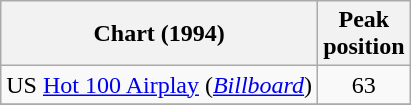<table class="wikitable sortable">
<tr>
<th>Chart (1994)</th>
<th>Peak<br>position</th>
</tr>
<tr>
<td>US <a href='#'>Hot 100 Airplay</a> (<a href='#'><em>Billboard</em></a>)</td>
<td style="text-align:center;">63</td>
</tr>
<tr>
</tr>
</table>
